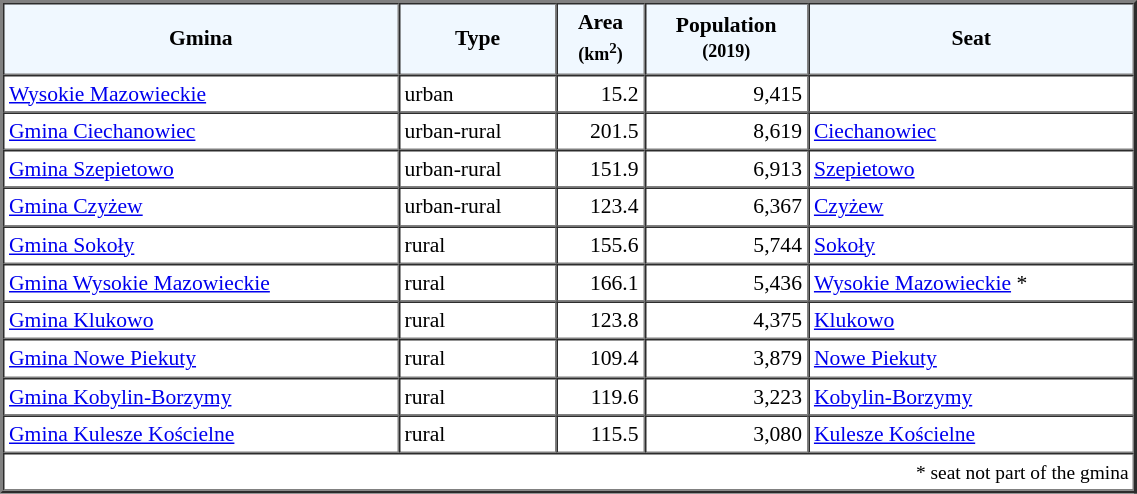<table width="60%" border="2" cellpadding="3" cellspacing="0" style="font-size:90%;line-height:120%;">
<tr bgcolor="F0F8FF">
<td style="text-align:center;"><strong>Gmina</strong></td>
<td style="text-align:center;"><strong>Type</strong></td>
<td style="text-align:center;"><strong>Area<br><small>(km<sup>2</sup>)</small></strong></td>
<td style="text-align:center;"><strong>Population<br><small>(2019)</small></strong></td>
<td style="text-align:center;"><strong>Seat</strong></td>
</tr>
<tr>
<td><a href='#'>Wysokie Mazowieckie</a></td>
<td>urban</td>
<td style="text-align:right;">15.2</td>
<td style="text-align:right;">9,415</td>
<td> </td>
</tr>
<tr>
<td><a href='#'>Gmina Ciechanowiec</a></td>
<td>urban-rural</td>
<td style="text-align:right;">201.5</td>
<td style="text-align:right;">8,619</td>
<td><a href='#'>Ciechanowiec</a></td>
</tr>
<tr>
<td><a href='#'>Gmina Szepietowo</a></td>
<td>urban-rural</td>
<td style="text-align:right;">151.9</td>
<td style="text-align:right;">6,913</td>
<td><a href='#'>Szepietowo</a></td>
</tr>
<tr>
<td><a href='#'>Gmina Czyżew</a></td>
<td>urban-rural</td>
<td style="text-align:right;">123.4</td>
<td style="text-align:right;">6,367</td>
<td><a href='#'>Czyżew</a></td>
</tr>
<tr>
<td><a href='#'>Gmina Sokoły</a></td>
<td>rural</td>
<td style="text-align:right;">155.6</td>
<td style="text-align:right;">5,744</td>
<td><a href='#'>Sokoły</a></td>
</tr>
<tr>
<td><a href='#'>Gmina Wysokie Mazowieckie</a></td>
<td>rural</td>
<td style="text-align:right;">166.1</td>
<td style="text-align:right;">5,436</td>
<td><a href='#'>Wysokie Mazowieckie</a> *</td>
</tr>
<tr>
<td><a href='#'>Gmina Klukowo</a></td>
<td>rural</td>
<td style="text-align:right;">123.8</td>
<td style="text-align:right;">4,375</td>
<td><a href='#'>Klukowo</a></td>
</tr>
<tr>
<td><a href='#'>Gmina Nowe Piekuty</a></td>
<td>rural</td>
<td style="text-align:right;">109.4</td>
<td style="text-align:right;">3,879</td>
<td><a href='#'>Nowe Piekuty</a></td>
</tr>
<tr>
<td><a href='#'>Gmina Kobylin-Borzymy</a></td>
<td>rural</td>
<td style="text-align:right;">119.6</td>
<td style="text-align:right;">3,223</td>
<td><a href='#'>Kobylin-Borzymy</a></td>
</tr>
<tr>
<td><a href='#'>Gmina Kulesze Kościelne</a></td>
<td>rural</td>
<td style="text-align:right;">115.5</td>
<td style="text-align:right;">3,080</td>
<td><a href='#'>Kulesze Kościelne</a></td>
</tr>
<tr>
<td colspan=5 style="text-align:right;font-size:90%">* seat not part of the gmina</td>
</tr>
<tr>
</tr>
</table>
